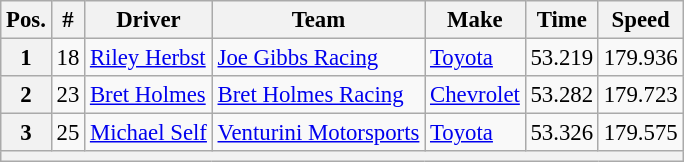<table class="wikitable" style="font-size:95%">
<tr>
<th>Pos.</th>
<th>#</th>
<th>Driver</th>
<th>Team</th>
<th>Make</th>
<th>Time</th>
<th>Speed</th>
</tr>
<tr>
<th>1</th>
<td>18</td>
<td><a href='#'>Riley Herbst</a></td>
<td><a href='#'>Joe Gibbs Racing</a></td>
<td><a href='#'>Toyota</a></td>
<td>53.219</td>
<td>179.936</td>
</tr>
<tr>
<th>2</th>
<td>23</td>
<td><a href='#'>Bret Holmes</a></td>
<td><a href='#'>Bret Holmes Racing</a></td>
<td><a href='#'>Chevrolet</a></td>
<td>53.282</td>
<td>179.723</td>
</tr>
<tr>
<th>3</th>
<td>25</td>
<td><a href='#'>Michael Self</a></td>
<td><a href='#'>Venturini Motorsports</a></td>
<td><a href='#'>Toyota</a></td>
<td>53.326</td>
<td>179.575</td>
</tr>
<tr>
<th colspan="7"></th>
</tr>
</table>
